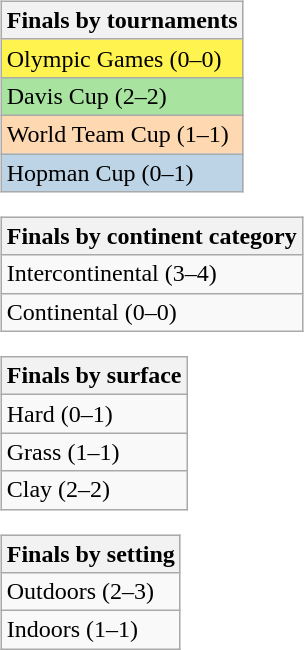<table>
<tr valign=top>
<td><br><table class=wikitable>
<tr>
<th>Finals by tournaments</th>
</tr>
<tr bgcolor=#FFF44F>
<td>Olympic Games (0–0)</td>
</tr>
<tr bgcolor=#A8E4A0>
<td>Davis Cup (2–2)</td>
</tr>
<tr bgcolor=#FED8B1>
<td>World Team Cup (1–1)</td>
</tr>
<tr bgcolor=#BCD4E6>
<td>Hopman Cup (0–1)</td>
</tr>
</table>
<table class=wikitable>
<tr>
<th>Finals by continent category</th>
</tr>
<tr>
<td>Intercontinental (3–4)</td>
</tr>
<tr>
<td>Continental (0–0)</td>
</tr>
</table>
<table class=wikitable>
<tr>
<th>Finals by surface</th>
</tr>
<tr>
<td>Hard (0–1)</td>
</tr>
<tr>
<td>Grass (1–1)</td>
</tr>
<tr>
<td>Clay (2–2)</td>
</tr>
</table>
<table class=wikitable>
<tr>
<th>Finals by setting</th>
</tr>
<tr>
<td>Outdoors (2–3)</td>
</tr>
<tr>
<td>Indoors (1–1)</td>
</tr>
</table>
</td>
</tr>
</table>
